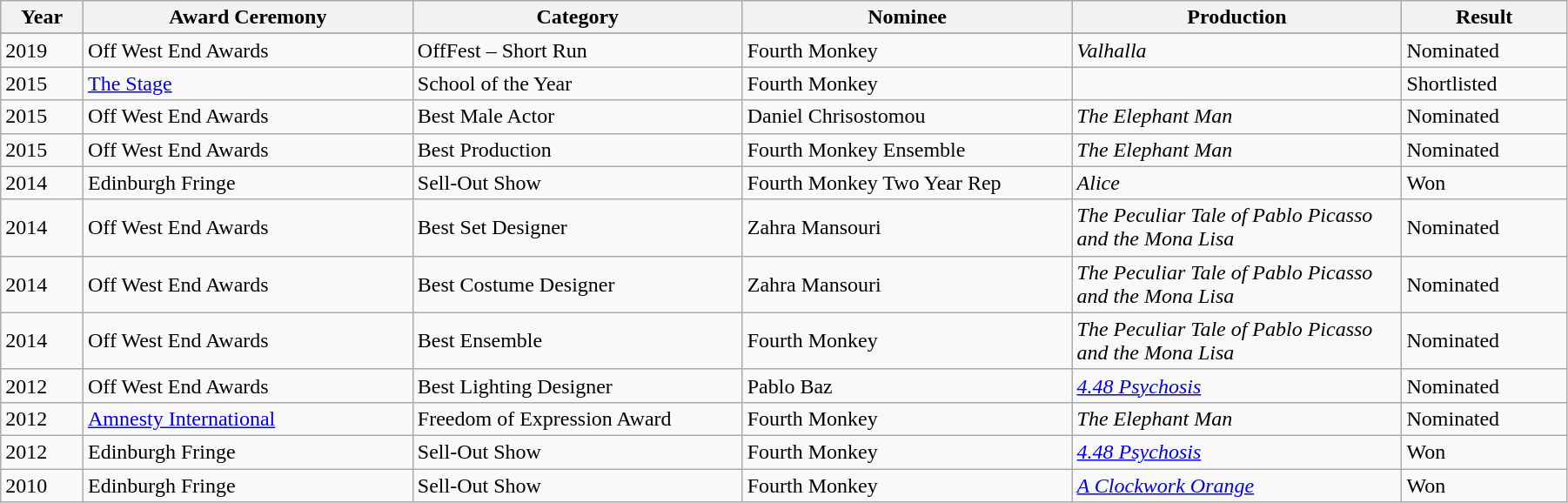<table class="wikitable" width="95%">
<tr>
<th width="5%">Year</th>
<th width="20%">Award Ceremony</th>
<th width="20%">Category</th>
<th width="20%">Nominee</th>
<th width="20%">Production</th>
<th width="10%">Result</th>
</tr>
<tr>
</tr>
<tr>
<td>2019</td>
<td>Off West End Awards</td>
<td>OffFest – Short Run</td>
<td>Fourth Monkey</td>
<td><em>Valhalla</em></td>
<td>Nominated</td>
</tr>
<tr>
<td>2015</td>
<td><a href='#'>The Stage</a></td>
<td>School of the Year</td>
<td>Fourth Monkey</td>
<td></td>
<td>Shortlisted</td>
</tr>
<tr>
<td>2015</td>
<td>Off West End Awards</td>
<td>Best Male Actor</td>
<td>Daniel Chrisostomou</td>
<td><em>The Elephant Man</em></td>
<td>Nominated</td>
</tr>
<tr>
<td>2015</td>
<td>Off West End Awards</td>
<td>Best Production</td>
<td>Fourth Monkey Ensemble</td>
<td><em>The Elephant Man</em></td>
<td>Nominated</td>
</tr>
<tr>
<td>2014</td>
<td>Edinburgh Fringe</td>
<td>Sell-Out Show</td>
<td>Fourth Monkey Two Year Rep</td>
<td><em>Alice</em></td>
<td>Won</td>
</tr>
<tr>
<td>2014</td>
<td>Off West End Awards</td>
<td>Best Set Designer</td>
<td>Zahra Mansouri</td>
<td><em>The Peculiar Tale of Pablo Picasso and the Mona Lisa</em></td>
<td>Nominated</td>
</tr>
<tr>
<td>2014</td>
<td>Off West End Awards</td>
<td>Best Costume Designer</td>
<td>Zahra Mansouri</td>
<td><em>The Peculiar Tale of Pablo Picasso and the Mona Lisa</em></td>
<td>Nominated</td>
</tr>
<tr>
<td>2014</td>
<td>Off West End Awards</td>
<td>Best Ensemble</td>
<td>Fourth Monkey</td>
<td><em>The Peculiar Tale of Pablo Picasso and the Mona Lisa</em></td>
<td>Nominated</td>
</tr>
<tr>
<td>2012</td>
<td>Off West End Awards</td>
<td>Best Lighting Designer</td>
<td>Pablo Baz</td>
<td><em><a href='#'>4.48 Psychosis</a></em></td>
<td>Nominated</td>
</tr>
<tr>
<td>2012</td>
<td><a href='#'>Amnesty International</a></td>
<td>Freedom of Expression Award</td>
<td>Fourth Monkey</td>
<td><em>The Elephant Man</em></td>
<td>Nominated</td>
</tr>
<tr>
<td>2012</td>
<td>Edinburgh Fringe</td>
<td>Sell-Out Show</td>
<td>Fourth Monkey</td>
<td><em><a href='#'>4.48 Psychosis</a></em></td>
<td>Won</td>
</tr>
<tr>
<td>2010</td>
<td>Edinburgh Fringe</td>
<td>Sell-Out Show</td>
<td>Fourth Monkey</td>
<td><em><a href='#'>A Clockwork Orange</a></em></td>
<td>Won</td>
</tr>
</table>
